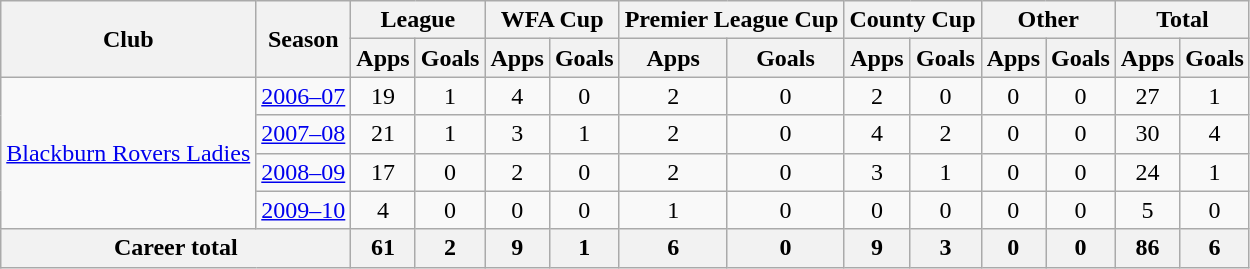<table class="wikitable" border="1" style="text-align: center;">
<tr>
<th rowspan="2">Club</th>
<th rowspan="2">Season</th>
<th colspan="2">League</th>
<th colspan="2">WFA Cup</th>
<th colspan="2">Premier League Cup</th>
<th colspan="2">County Cup</th>
<th colspan="2">Other</th>
<th colspan="2">Total</th>
</tr>
<tr>
<th>Apps</th>
<th>Goals</th>
<th>Apps</th>
<th>Goals</th>
<th>Apps</th>
<th>Goals</th>
<th>Apps</th>
<th>Goals</th>
<th>Apps</th>
<th>Goals</th>
<th>Apps</th>
<th>Goals</th>
</tr>
<tr>
<td rowspan="4" valign="center"><a href='#'>Blackburn Rovers Ladies</a></td>
<td><a href='#'>2006–07</a></td>
<td>19</td>
<td>1</td>
<td>4</td>
<td>0</td>
<td>2</td>
<td>0</td>
<td>2</td>
<td>0</td>
<td>0</td>
<td>0</td>
<td>27</td>
<td>1</td>
</tr>
<tr>
<td><a href='#'>2007–08</a></td>
<td>21</td>
<td>1</td>
<td>3</td>
<td>1</td>
<td>2</td>
<td>0</td>
<td>4</td>
<td>2</td>
<td>0</td>
<td>0</td>
<td>30</td>
<td>4</td>
</tr>
<tr>
<td><a href='#'>2008–09</a></td>
<td>17</td>
<td>0</td>
<td>2</td>
<td>0</td>
<td>2</td>
<td>0</td>
<td>3</td>
<td>1</td>
<td>0</td>
<td>0</td>
<td>24</td>
<td>1</td>
</tr>
<tr>
<td><a href='#'>2009–10</a></td>
<td>4</td>
<td>0</td>
<td>0</td>
<td>0</td>
<td>1</td>
<td>0</td>
<td>0</td>
<td>0</td>
<td>0</td>
<td>0</td>
<td>5</td>
<td>0</td>
</tr>
<tr>
<th colspan="2">Career total</th>
<th>61</th>
<th>2</th>
<th>9</th>
<th>1</th>
<th>6</th>
<th>0</th>
<th>9</th>
<th>3</th>
<th>0</th>
<th>0</th>
<th>86</th>
<th>6</th>
</tr>
</table>
